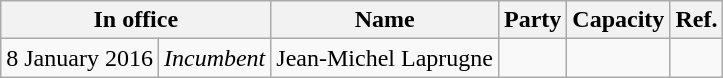<table class="wikitable">
<tr>
<th colspan="2">In office</th>
<th>Name</th>
<th>Party</th>
<th>Capacity</th>
<th>Ref.</th>
</tr>
<tr>
<td>8 January 2016</td>
<td><em>Incumbent</em></td>
<td>Jean-Michel Laprugne</td>
<td></td>
<td></td>
<td></td>
</tr>
</table>
